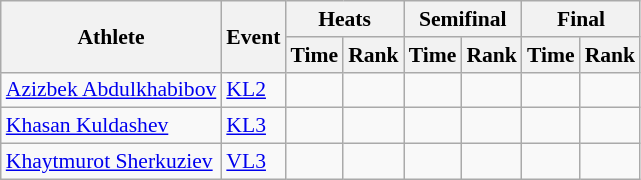<table class="wikitable" style="font-size:90%">
<tr>
<th rowspan="2">Athlete</th>
<th rowspan="2">Event</th>
<th colspan="2">Heats</th>
<th colspan="2">Semifinal</th>
<th colspan="2">Final</th>
</tr>
<tr>
<th>Time</th>
<th>Rank</th>
<th>Time</th>
<th>Rank</th>
<th>Time</th>
<th>Rank</th>
</tr>
<tr align=center>
<td align=left><a href='#'>Azizbek Abdulkhabibov</a></td>
<td align=left><a href='#'>KL2</a></td>
<td></td>
<td></td>
<td></td>
<td></td>
<td></td>
<td></td>
</tr>
<tr align=center>
<td align=left><a href='#'>Khasan Kuldashev</a></td>
<td align=left><a href='#'>KL3</a></td>
<td></td>
<td></td>
<td></td>
<td></td>
<td></td>
<td></td>
</tr>
<tr align=center>
<td align=left><a href='#'>Khaytmurot Sherkuziev</a></td>
<td align=left><a href='#'>VL3</a></td>
<td></td>
<td></td>
<td></td>
<td></td>
<td></td>
<td></td>
</tr>
</table>
